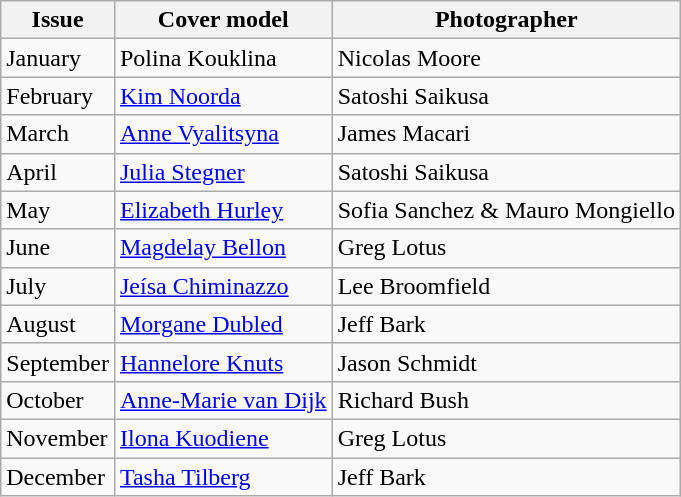<table class="sortable wikitable">
<tr>
<th>Issue</th>
<th>Cover model</th>
<th>Photographer</th>
</tr>
<tr>
<td>January</td>
<td>Polina Kouklina</td>
<td>Nicolas Moore</td>
</tr>
<tr>
<td>February</td>
<td><a href='#'>Kim Noorda</a></td>
<td>Satoshi Saikusa</td>
</tr>
<tr>
<td>March</td>
<td><a href='#'>Anne Vyalitsyna</a></td>
<td>James Macari</td>
</tr>
<tr>
<td>April</td>
<td><a href='#'>Julia Stegner</a></td>
<td>Satoshi Saikusa</td>
</tr>
<tr>
<td>May</td>
<td><a href='#'>Elizabeth Hurley</a></td>
<td>Sofia Sanchez & Mauro Mongiello</td>
</tr>
<tr>
<td>June</td>
<td><a href='#'>Magdelay Bellon</a></td>
<td>Greg Lotus</td>
</tr>
<tr>
<td>July</td>
<td><a href='#'>Jeísa Chiminazzo</a></td>
<td>Lee Broomfield</td>
</tr>
<tr>
<td>August</td>
<td><a href='#'>Morgane Dubled</a></td>
<td>Jeff Bark</td>
</tr>
<tr>
<td>September</td>
<td><a href='#'>Hannelore Knuts</a></td>
<td>Jason Schmidt</td>
</tr>
<tr>
<td>October</td>
<td><a href='#'>Anne-Marie van Dijk</a></td>
<td>Richard Bush</td>
</tr>
<tr>
<td>November</td>
<td><a href='#'>Ilona Kuodiene</a></td>
<td>Greg Lotus</td>
</tr>
<tr>
<td>December</td>
<td><a href='#'>Tasha Tilberg</a></td>
<td>Jeff Bark</td>
</tr>
</table>
